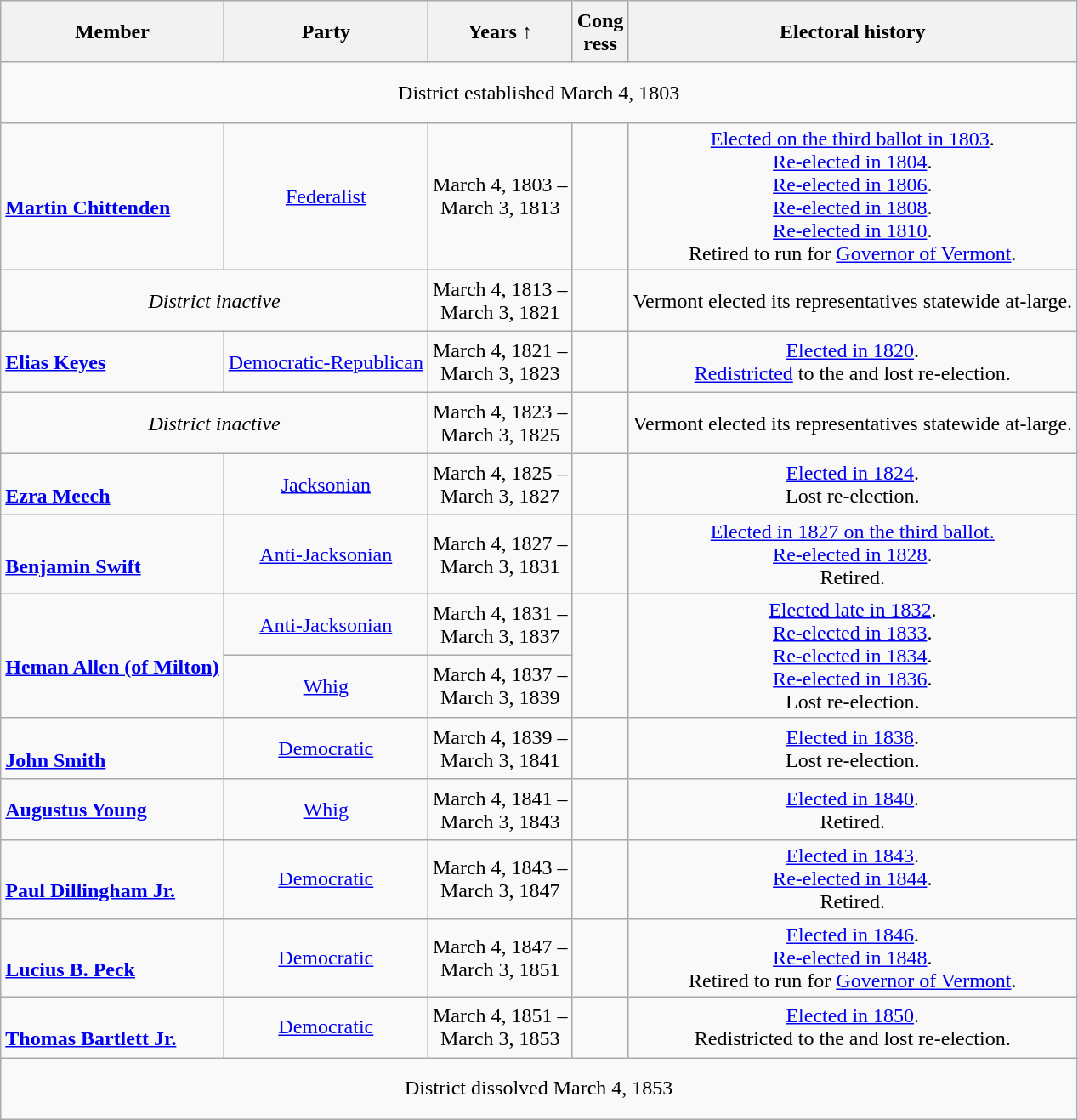<table class=wikitable style="text-align:center">
<tr style="height:3em">
<th>Member</th>
<th>Party</th>
<th>Years ↑</th>
<th>Cong<br>ress</th>
<th>Electoral history</th>
</tr>
<tr style="height:3em">
<td colspan=5>District established March 4, 1803</td>
</tr>
<tr style="height:3em">
<td align=left><br><strong><a href='#'>Martin Chittenden</a></strong><br></td>
<td><a href='#'>Federalist</a></td>
<td nowrap>March 4, 1803 –<br>March 3, 1813</td>
<td></td>
<td><a href='#'>Elected on the third ballot in 1803</a>.<br><a href='#'>Re-elected in 1804</a>.<br><a href='#'>Re-elected in 1806</a>.<br><a href='#'>Re-elected in 1808</a>.<br><a href='#'>Re-elected in 1810</a>.<br>Retired to run for <a href='#'>Governor of Vermont</a>.</td>
</tr>
<tr style="height:3em">
<td colspan=2><em>District inactive</em></td>
<td nowrap>March 4, 1813 –<br>March 3, 1821</td>
<td></td>
<td>Vermont elected its representatives statewide at-large.</td>
</tr>
<tr style="height:3em">
<td align=left><strong><a href='#'>Elias Keyes</a></strong><br></td>
<td><a href='#'>Democratic-Republican</a></td>
<td nowrap>March 4, 1821 –<br>March 3, 1823</td>
<td></td>
<td><a href='#'>Elected in 1820</a>.<br><a href='#'>Redistricted</a> to the  and lost re-election.</td>
</tr>
<tr style="height:3em">
<td colspan=2><em>District inactive</em></td>
<td nowrap>March 4, 1823 –<br>March 3, 1825</td>
<td></td>
<td>Vermont elected its representatives statewide at-large.</td>
</tr>
<tr style="height:3em">
<td align=left><br><strong><a href='#'>Ezra Meech</a></strong><br></td>
<td><a href='#'>Jacksonian</a></td>
<td nowrap>March 4, 1825 –<br>March 3, 1827</td>
<td></td>
<td><a href='#'>Elected in 1824</a>.<br>Lost re-election.</td>
</tr>
<tr style="height:3em">
<td align=left><br><strong><a href='#'>Benjamin Swift</a></strong><br></td>
<td><a href='#'>Anti-Jacksonian</a></td>
<td nowrap>March 4, 1827 –<br>March 3, 1831</td>
<td></td>
<td><a href='#'>Elected in 1827 on the third ballot.</a><br><a href='#'>Re-elected in 1828</a>.<br>Retired.</td>
</tr>
<tr style="height:3em">
<td align=left rowspan=2><br><strong><a href='#'>Heman Allen (of Milton)</a></strong><br></td>
<td><a href='#'>Anti-Jacksonian</a></td>
<td nowrap>March 4, 1831 –<br>March 3, 1837</td>
<td rowspan=2></td>
<td rowspan=2><a href='#'>Elected late in 1832</a>.<br><a href='#'>Re-elected in 1833</a>.<br><a href='#'>Re-elected in 1834</a>.<br><a href='#'>Re-elected in 1836</a>.<br>Lost re-election.</td>
</tr>
<tr style="height:3em">
<td><a href='#'>Whig</a></td>
<td nowrap>March 4, 1837 –<br>March 3, 1839</td>
</tr>
<tr style="height:3em">
<td align=left><br><strong><a href='#'>John Smith</a></strong><br></td>
<td><a href='#'>Democratic</a></td>
<td nowrap>March 4, 1839 –<br>March 3, 1841</td>
<td></td>
<td><a href='#'>Elected in 1838</a>.<br>Lost re-election.</td>
</tr>
<tr style="height:3em">
<td align=left><strong><a href='#'>Augustus Young</a></strong><br></td>
<td><a href='#'>Whig</a></td>
<td nowrap>March 4, 1841 –<br>March 3, 1843</td>
<td></td>
<td><a href='#'>Elected in 1840</a>.<br>Retired.</td>
</tr>
<tr style="height:3em">
<td align=left><br><strong><a href='#'>Paul Dillingham Jr.</a></strong><br></td>
<td><a href='#'>Democratic</a></td>
<td nowrap>March 4, 1843 –<br>March 3, 1847</td>
<td></td>
<td><a href='#'>Elected in 1843</a>.<br><a href='#'>Re-elected in 1844</a>.<br>Retired.</td>
</tr>
<tr style="height:3em">
<td align=left><br><strong><a href='#'>Lucius B. Peck</a></strong><br></td>
<td><a href='#'>Democratic</a></td>
<td nowrap>March 4, 1847 –<br>March 3, 1851</td>
<td></td>
<td><a href='#'>Elected in 1846</a>.<br><a href='#'>Re-elected in 1848</a>.<br>Retired to run for <a href='#'>Governor of Vermont</a>.</td>
</tr>
<tr style="height:3em">
<td align=left><br><strong><a href='#'>Thomas Bartlett Jr.</a></strong><br></td>
<td><a href='#'>Democratic</a></td>
<td nowrap>March 4, 1851 –<br>March 3, 1853</td>
<td></td>
<td><a href='#'>Elected in 1850</a>.<br>Redistricted to the  and lost re-election.</td>
</tr>
<tr style="height:3em">
<td colspan=5>District dissolved March 4, 1853</td>
</tr>
</table>
